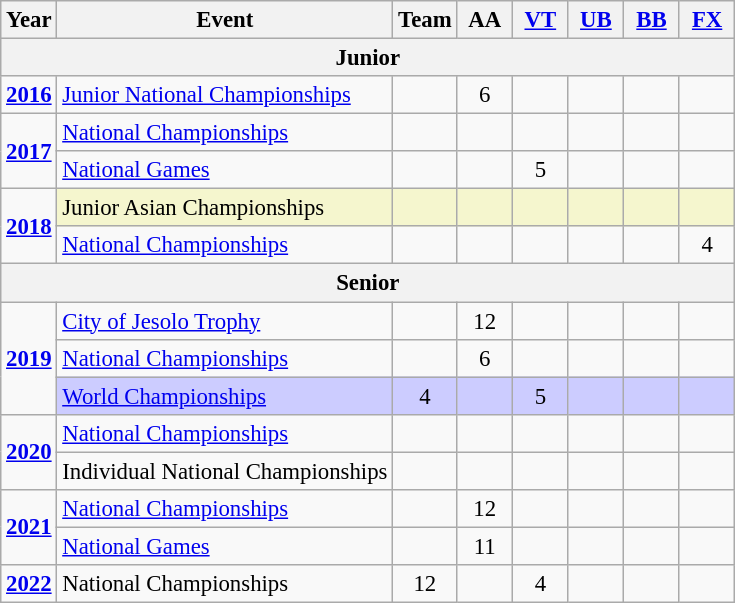<table class="wikitable" style="text-align:center; font-size:95%;">
<tr>
<th align="center">Year</th>
<th align="center">Event</th>
<th style="width:30px;">Team</th>
<th style="width:30px;">AA</th>
<th style="width:30px;"><a href='#'>VT</a></th>
<th style="width:30px;"><a href='#'>UB</a></th>
<th style="width:30px;"><a href='#'>BB</a></th>
<th style="width:30px;"><a href='#'>FX</a></th>
</tr>
<tr>
<th colspan="8"><strong>Junior</strong></th>
</tr>
<tr>
<td><strong><a href='#'>2016</a></strong></td>
<td align=left><a href='#'>Junior National Championships</a></td>
<td></td>
<td>6</td>
<td></td>
<td></td>
<td></td>
<td></td>
</tr>
<tr>
<td rowspan="2"><strong><a href='#'>2017</a></strong></td>
<td align=left><a href='#'>National Championships</a></td>
<td></td>
<td></td>
<td></td>
<td></td>
<td></td>
<td></td>
</tr>
<tr>
<td align=left><a href='#'>National Games</a></td>
<td></td>
<td></td>
<td>5</td>
<td></td>
<td></td>
<td></td>
</tr>
<tr>
<td rowspan="2"><strong><a href='#'>2018</a></strong></td>
<td align=left style="background:#F5F6CE;">Junior Asian Championships</td>
<td style="background:#F5F6CE;"></td>
<td style="background:#F5F6CE;"></td>
<td style="background:#F5F6CE;"></td>
<td style="background:#F5F6CE;"></td>
<td style="background:#F5F6CE;"></td>
<td style="background:#F5F6CE;"></td>
</tr>
<tr>
<td align=left><a href='#'>National Championships</a></td>
<td></td>
<td></td>
<td></td>
<td></td>
<td></td>
<td>4</td>
</tr>
<tr>
<th colspan="8"><strong>Senior</strong></th>
</tr>
<tr>
<td rowspan="3"><strong><a href='#'>2019</a></strong></td>
<td align=left><a href='#'>City of Jesolo Trophy</a></td>
<td></td>
<td>12</td>
<td></td>
<td></td>
<td></td>
<td></td>
</tr>
<tr>
<td align=left><a href='#'>National Championships</a></td>
<td></td>
<td>6</td>
<td></td>
<td></td>
<td></td>
<td></td>
</tr>
<tr style="background:#ccf;">
<td align=left><a href='#'>World Championships</a></td>
<td>4</td>
<td></td>
<td>5</td>
<td></td>
<td></td>
<td></td>
</tr>
<tr>
<td rowspan="2"><a href='#'><strong>2020</strong></a></td>
<td align=left><a href='#'>National Championships</a></td>
<td></td>
<td></td>
<td></td>
<td></td>
<td></td>
<td></td>
</tr>
<tr>
<td align=left>Individual National Championships</td>
<td></td>
<td></td>
<td></td>
<td></td>
<td></td>
<td></td>
</tr>
<tr>
<td rowspan="2"><strong><a href='#'>2021</a></strong></td>
<td align = left><a href='#'>National Championships</a></td>
<td></td>
<td>12</td>
<td></td>
<td></td>
<td></td>
<td></td>
</tr>
<tr>
<td align=left><a href='#'>National Games</a></td>
<td></td>
<td>11</td>
<td></td>
<td></td>
<td></td>
<td></td>
</tr>
<tr>
<td rowspan="1"><strong><a href='#'>2022</a></strong></td>
<td align=left>National Championships</td>
<td>12</td>
<td></td>
<td>4</td>
<td></td>
<td></td>
<td></td>
</tr>
</table>
